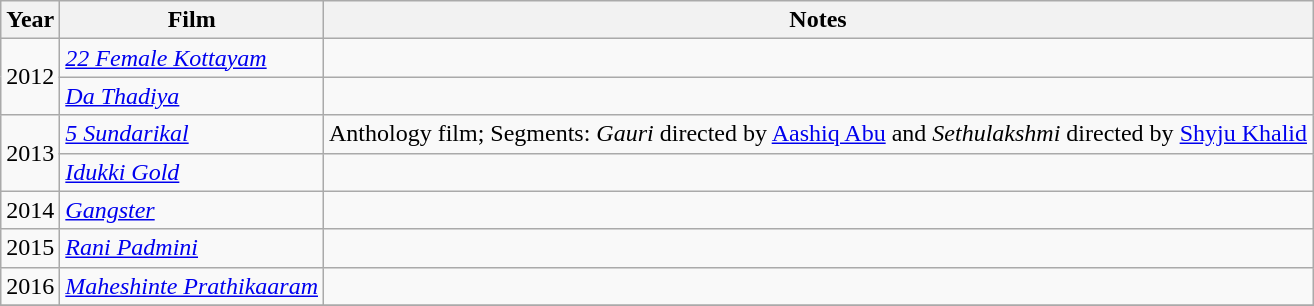<table class="wikitable">
<tr>
<th>Year</th>
<th>Film</th>
<th>Notes</th>
</tr>
<tr>
<td rowspan=2>2012</td>
<td><em><a href='#'>22 Female Kottayam</a></em></td>
<td></td>
</tr>
<tr>
<td><em><a href='#'>Da Thadiya</a></em></td>
<td></td>
</tr>
<tr>
<td rowspan=2>2013</td>
<td><em><a href='#'>5 Sundarikal</a></em></td>
<td>Anthology film; Segments: <em>Gauri</em> directed by <a href='#'>Aashiq Abu</a> and <em>Sethulakshmi</em> directed by <a href='#'>Shyju Khalid</a></td>
</tr>
<tr>
<td><a href='#'><em>Idukki Gold</em></a></td>
<td></td>
</tr>
<tr>
<td>2014</td>
<td><a href='#'><em>Gangster</em></a></td>
<td></td>
</tr>
<tr>
<td>2015</td>
<td><a href='#'><em>Rani Padmini</em></a></td>
<td></td>
</tr>
<tr>
<td>2016</td>
<td><em><a href='#'>Maheshinte Prathikaaram</a></em></td>
<td></td>
</tr>
<tr>
</tr>
</table>
